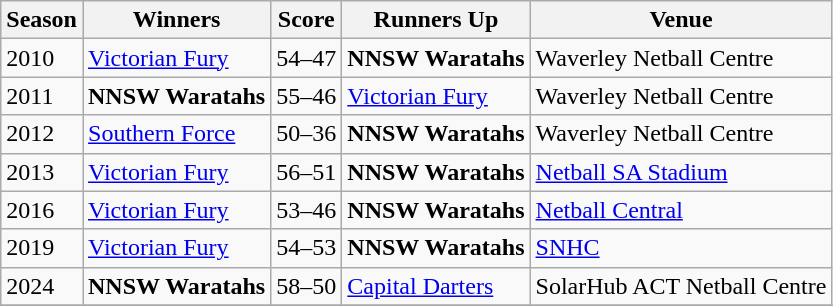<table class="wikitable collapsible">
<tr>
<th>Season</th>
<th>Winners</th>
<th>Score</th>
<th>Runners Up</th>
<th>Venue</th>
</tr>
<tr>
<td>2010 </td>
<td><a href='#'>Victorian Fury</a></td>
<td>54–47</td>
<td><strong>NNSW Waratahs</strong></td>
<td>Waverley Netball Centre</td>
</tr>
<tr>
<td>2011 </td>
<td><strong>NNSW Waratahs</strong></td>
<td>55–46</td>
<td><a href='#'>Victorian Fury</a></td>
<td>Waverley Netball Centre</td>
</tr>
<tr>
<td>2012 </td>
<td><a href='#'>Southern Force</a></td>
<td>50–36</td>
<td><strong>NNSW Waratahs</strong></td>
<td>Waverley Netball Centre</td>
</tr>
<tr>
<td>2013 </td>
<td><a href='#'>Victorian Fury</a></td>
<td>56–51</td>
<td><strong>NNSW Waratahs</strong></td>
<td><a href='#'>Netball SA Stadium</a></td>
</tr>
<tr>
<td>2016 </td>
<td><a href='#'>Victorian Fury</a></td>
<td>53–46</td>
<td><strong>NNSW Waratahs</strong></td>
<td><a href='#'>Netball Central</a></td>
</tr>
<tr>
<td>2019 </td>
<td><a href='#'>Victorian Fury</a></td>
<td>54–53</td>
<td><strong>NNSW Waratahs</strong></td>
<td><a href='#'>SNHC</a></td>
</tr>
<tr>
<td>2024</td>
<td><strong>NNSW Waratahs</strong></td>
<td>58–50</td>
<td><a href='#'>Capital Darters</a></td>
<td>SolarHub ACT Netball Centre</td>
</tr>
<tr>
</tr>
</table>
